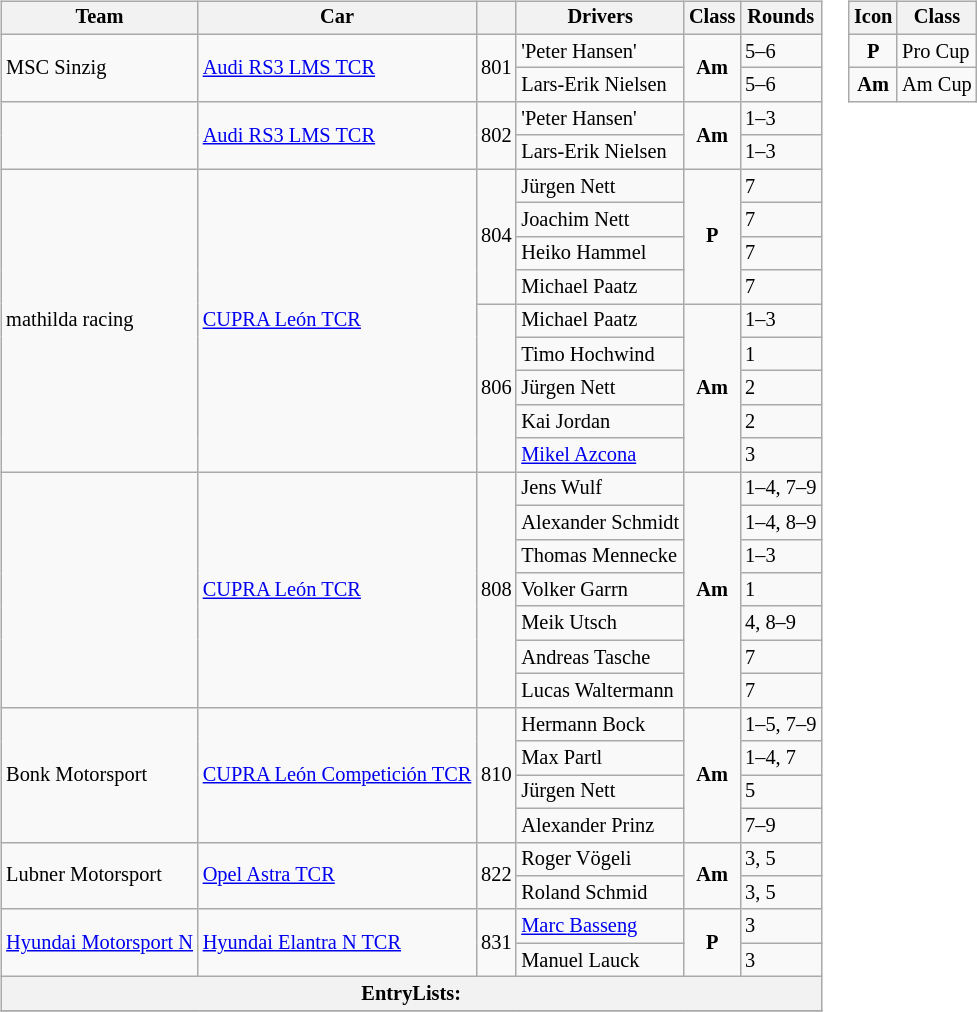<table>
<tr>
<td><br><table class="wikitable" style="font-size: 85%;">
<tr>
<th>Team</th>
<th>Car</th>
<th></th>
<th>Drivers</th>
<th>Class</th>
<th>Rounds</th>
</tr>
<tr>
<td rowspan="2"> MSC Sinzig</td>
<td rowspan="2"><a href='#'>Audi RS3 LMS TCR</a></td>
<td rowspan="2" style="text-align:center">801</td>
<td> 'Peter Hansen'</td>
<td rowspan="2" style="text-align:center"><strong><span>Am</span></strong></td>
<td>5–6</td>
</tr>
<tr>
<td> Lars-Erik Nielsen</td>
<td>5–6</td>
</tr>
<tr>
<td rowspan="2"></td>
<td rowspan="2"><a href='#'>Audi RS3 LMS TCR</a></td>
<td rowspan="2" style="text-align:center">802</td>
<td> 'Peter Hansen'</td>
<td rowspan="2" style="text-align:center"><strong><span>Am</span></strong></td>
<td>1–3</td>
</tr>
<tr>
<td> Lars-Erik Nielsen</td>
<td>1–3</td>
</tr>
<tr>
<td rowspan="9"> mathilda racing</td>
<td rowspan="9"><a href='#'>CUPRA León TCR</a></td>
<td rowspan="4" style="text-align:center">804</td>
<td> Jürgen Nett</td>
<td rowspan="4" style="text-align:center"><strong><span>P</span></strong></td>
<td>7</td>
</tr>
<tr>
<td> Joachim Nett</td>
<td>7</td>
</tr>
<tr>
<td> Heiko Hammel</td>
<td>7</td>
</tr>
<tr>
<td> Michael Paatz</td>
<td>7</td>
</tr>
<tr>
<td rowspan="5" style="text-align:center">806</td>
<td> Michael Paatz</td>
<td rowspan="5" style="text-align:center"><strong><span>Am</span></strong></td>
<td>1–3</td>
</tr>
<tr>
<td> Timo Hochwind</td>
<td>1</td>
</tr>
<tr>
<td> Jürgen Nett</td>
<td>2</td>
</tr>
<tr>
<td> Kai Jordan</td>
<td>2</td>
</tr>
<tr>
<td> <a href='#'>Mikel Azcona</a></td>
<td>3</td>
</tr>
<tr>
<td rowspan="7"></td>
<td rowspan="7"><a href='#'>CUPRA León TCR</a></td>
<td rowspan="7" style="text-align:center">808</td>
<td> Jens Wulf</td>
<td rowspan="7" style="text-align:center"><strong><span>Am</span></strong></td>
<td>1–4, 7–9</td>
</tr>
<tr>
<td> Alexander Schmidt</td>
<td>1–4, 8–9</td>
</tr>
<tr>
<td> Thomas Mennecke</td>
<td>1–3</td>
</tr>
<tr>
<td> Volker Garrn</td>
<td>1</td>
</tr>
<tr>
<td> Meik Utsch</td>
<td>4, 8–9</td>
</tr>
<tr>
<td> Andreas Tasche</td>
<td>7</td>
</tr>
<tr>
<td> Lucas Waltermann</td>
<td>7</td>
</tr>
<tr>
<td rowspan="4"> Bonk Motorsport</td>
<td rowspan="4"><a href='#'>CUPRA León Competición TCR</a></td>
<td rowspan="4" style="text-align:center">810</td>
<td> Hermann Bock</td>
<td rowspan="4" style="text-align:center"><strong><span>Am</span></strong></td>
<td>1–5, 7–9</td>
</tr>
<tr>
<td> Max Partl</td>
<td>1–4, 7</td>
</tr>
<tr>
<td> Jürgen Nett</td>
<td>5</td>
</tr>
<tr>
<td> Alexander Prinz</td>
<td>7–9</td>
</tr>
<tr>
<td rowspan="2"> Lubner Motorsport</td>
<td rowspan="2"><a href='#'>Opel Astra TCR</a></td>
<td rowspan="2" style="text-align:center">822</td>
<td> Roger Vögeli</td>
<td rowspan="2" style="text-align:center"><strong><span>Am</span></strong></td>
<td>3, 5</td>
</tr>
<tr>
<td> Roland Schmid</td>
<td>3, 5</td>
</tr>
<tr>
<td rowspan=2> <a href='#'>Hyundai Motorsport N</a></td>
<td rowspan=2><a href='#'>Hyundai Elantra N TCR</a></td>
<td rowspan=2 align=center>831</td>
<td> <a href='#'>Marc Basseng</a></td>
<td rowspan="2" style="text-align:center"><strong><span>P</span></strong></td>
<td>3</td>
</tr>
<tr>
<td> Manuel Lauck</td>
<td>3</td>
</tr>
<tr>
<th colspan="6">EntryLists:</th>
</tr>
<tr>
</tr>
</table>
</td>
<td valign=top><br><table class="wikitable" style="font-size: 85%;">
<tr>
<th>Icon</th>
<th>Class</th>
</tr>
<tr>
<td style="text-align:center"><strong><span>P</span></strong></td>
<td>Pro Cup</td>
</tr>
<tr>
<td style="text-align:center"><strong><span>Am</span></strong></td>
<td>Am Cup</td>
</tr>
</table>
</td>
</tr>
</table>
